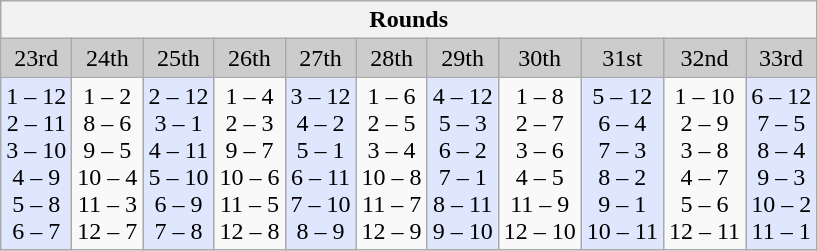<table class="wikitable">
<tr>
<th colspan="11">Rounds</th>
</tr>
<tr>
<td align="center" bgcolor="#CCCCCC">23rd</td>
<td align="center" bgcolor="#CCCCCC">24th</td>
<td align="center" bgcolor="#CCCCCC">25th</td>
<td align="center" bgcolor="#CCCCCC">26th</td>
<td align="center" bgcolor="#CCCCCC">27th</td>
<td align="center" bgcolor="#CCCCCC">28th</td>
<td align="center" bgcolor="#CCCCCC">29th</td>
<td align="center" bgcolor="#CCCCCC">30th</td>
<td align="center" bgcolor="#CCCCCC">31st</td>
<td align="center" bgcolor="#CCCCCC">32nd</td>
<td align="center" bgcolor="#CCCCCC">33rd</td>
</tr>
<tr>
<td align="center" bgcolor="#DFE7FF">1 – 12<br>2 – 11<br>3 – 10<br>4 – 9<br>5 – 8<br>6 – 7</td>
<td align="center">1 – 2<br>8 – 6<br>9 – 5<br>10 – 4<br>11 – 3<br>12 – 7</td>
<td align="center" bgcolor="#DFE7FF">2 – 12<br>3 – 1<br>4 – 11<br>5 – 10<br>6 – 9<br>7 – 8</td>
<td align="center">1 – 4<br>2 – 3<br>9 – 7<br>10 – 6<br>11 – 5<br>12 – 8</td>
<td align="center" bgcolor="#DFE7FF">3 – 12<br>4 – 2<br>5 – 1<br>6 – 11<br>7 – 10<br>8 – 9</td>
<td align="center">1 – 6<br>2 – 5<br>3 – 4<br>10 – 8<br>11 – 7<br>12 – 9</td>
<td align="center" bgcolor="#DFE7FF">4 – 12<br>5 – 3<br>6 – 2<br>7 – 1<br>8 – 11<br>9 – 10</td>
<td align="center">1 – 8<br>2 – 7<br>3 – 6<br>4 – 5<br>11 – 9<br>12 – 10</td>
<td align="center" bgcolor="#DFE7FF">5 – 12<br>6 – 4<br>7 – 3<br>8 – 2<br>9 – 1<br>10 – 11</td>
<td align="center">1 – 10<br>2 – 9<br>3 – 8<br>4 – 7<br>5 – 6<br>12 – 11</td>
<td align="center" bgcolor="#DFE7FF">6 – 12<br>7 – 5<br>8 – 4<br>9 – 3<br>10 – 2<br>11 – 1</td>
</tr>
</table>
